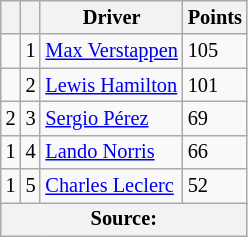<table class="wikitable" style="font-size: 85%;">
<tr>
<th scope="col"></th>
<th scope="col"></th>
<th scope="col">Driver</th>
<th scope="col">Points</th>
</tr>
<tr>
<td align="left"></td>
<td align="center">1</td>
<td> <a href='#'>Max Verstappen</a></td>
<td align="left">105</td>
</tr>
<tr>
<td align="left"></td>
<td align="center">2</td>
<td> <a href='#'>Lewis Hamilton</a></td>
<td align="left">101</td>
</tr>
<tr>
<td align="left"> 2</td>
<td align="center">3</td>
<td> <a href='#'>Sergio Pérez</a></td>
<td align="left">69</td>
</tr>
<tr>
<td align="left"> 1</td>
<td align="center">4</td>
<td> <a href='#'>Lando Norris</a></td>
<td align="left">66</td>
</tr>
<tr>
<td align="left"> 1</td>
<td align="center">5</td>
<td> <a href='#'>Charles Leclerc</a></td>
<td align="left">52</td>
</tr>
<tr>
<th colspan=4>Source:</th>
</tr>
</table>
